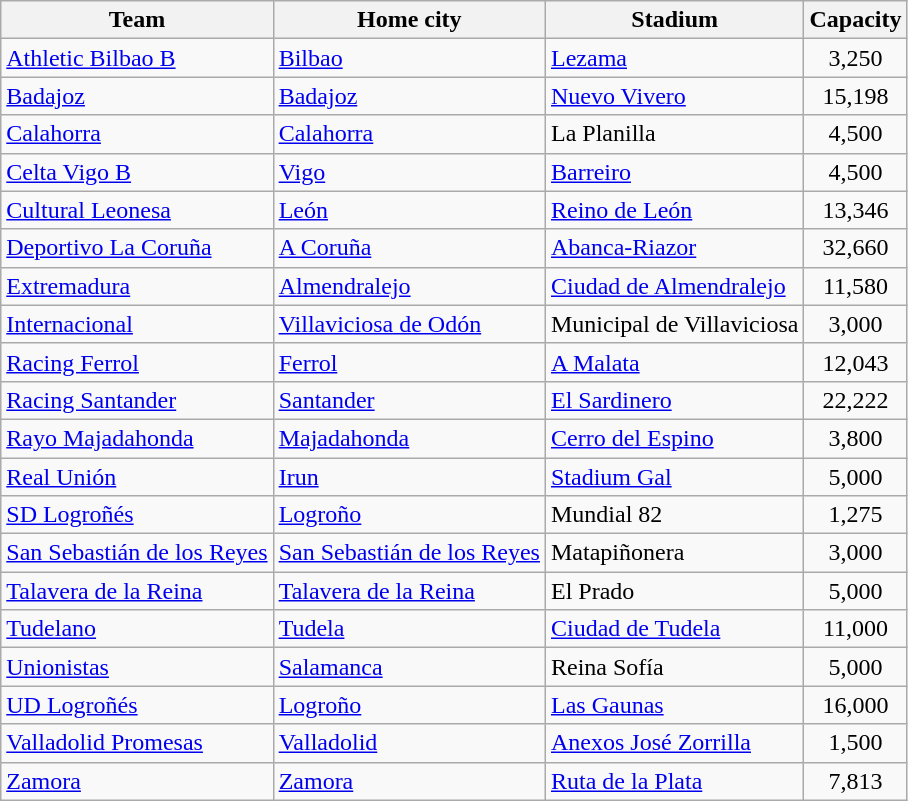<table class="wikitable sortable">
<tr>
<th>Team</th>
<th>Home city</th>
<th>Stadium</th>
<th>Capacity</th>
</tr>
<tr>
<td><a href='#'>Athletic Bilbao B</a></td>
<td><a href='#'>Bilbao</a></td>
<td><a href='#'>Lezama</a></td>
<td align=center>3,250</td>
</tr>
<tr>
<td><a href='#'>Badajoz</a></td>
<td><a href='#'>Badajoz</a></td>
<td><a href='#'>Nuevo Vivero</a></td>
<td align=center>15,198</td>
</tr>
<tr>
<td><a href='#'>Calahorra</a></td>
<td><a href='#'>Calahorra</a></td>
<td>La Planilla</td>
<td align=center>4,500</td>
</tr>
<tr>
<td><a href='#'>Celta Vigo B</a></td>
<td><a href='#'>Vigo</a></td>
<td><a href='#'>Barreiro</a></td>
<td align=center>4,500</td>
</tr>
<tr>
<td><a href='#'>Cultural Leonesa</a></td>
<td><a href='#'>León</a></td>
<td><a href='#'>Reino de León</a></td>
<td align=center>13,346</td>
</tr>
<tr>
<td><a href='#'>Deportivo La Coruña</a></td>
<td><a href='#'>A Coruña</a></td>
<td><a href='#'>Abanca-Riazor</a></td>
<td align=center>32,660</td>
</tr>
<tr>
<td><a href='#'>Extremadura</a></td>
<td><a href='#'>Almendralejo</a></td>
<td><a href='#'>Ciudad de Almendralejo</a></td>
<td align=center>11,580</td>
</tr>
<tr>
<td><a href='#'>Internacional</a></td>
<td><a href='#'>Villaviciosa de Odón</a></td>
<td>Municipal de Villaviciosa</td>
<td align=center>3,000</td>
</tr>
<tr>
<td><a href='#'>Racing Ferrol</a></td>
<td><a href='#'>Ferrol</a></td>
<td><a href='#'>A Malata</a></td>
<td align=center>12,043</td>
</tr>
<tr>
<td><a href='#'>Racing Santander</a></td>
<td><a href='#'>Santander</a></td>
<td><a href='#'>El Sardinero</a></td>
<td align="center">22,222</td>
</tr>
<tr>
<td><a href='#'>Rayo Majadahonda</a></td>
<td><a href='#'>Majadahonda</a></td>
<td><a href='#'>Cerro del Espino</a></td>
<td align=center>3,800</td>
</tr>
<tr>
<td><a href='#'>Real Unión</a></td>
<td><a href='#'>Irun</a></td>
<td><a href='#'>Stadium Gal</a></td>
<td align=center>5,000</td>
</tr>
<tr>
<td><a href='#'>SD Logroñés</a></td>
<td><a href='#'>Logroño</a></td>
<td>Mundial 82</td>
<td align=center>1,275</td>
</tr>
<tr>
<td><a href='#'>San Sebastián de los Reyes</a></td>
<td><a href='#'>San Sebastián de los Reyes</a></td>
<td>Matapiñonera</td>
<td align=center>3,000</td>
</tr>
<tr>
<td><a href='#'>Talavera de la Reina</a></td>
<td><a href='#'>Talavera de la Reina</a></td>
<td>El Prado</td>
<td align=center>5,000</td>
</tr>
<tr>
<td><a href='#'>Tudelano</a></td>
<td><a href='#'>Tudela</a></td>
<td><a href='#'>Ciudad de Tudela</a></td>
<td align=center>11,000</td>
</tr>
<tr>
<td><a href='#'>Unionistas</a></td>
<td><a href='#'>Salamanca</a></td>
<td>Reina Sofía</td>
<td align=center>5,000</td>
</tr>
<tr>
<td><a href='#'>UD Logroñés</a> </td>
<td><a href='#'>Logroño</a></td>
<td><a href='#'>Las Gaunas</a></td>
<td align=center>16,000</td>
</tr>
<tr>
<td><a href='#'>Valladolid Promesas</a></td>
<td><a href='#'>Valladolid</a></td>
<td><a href='#'>Anexos José Zorrilla</a></td>
<td align=center>1,500</td>
</tr>
<tr>
<td><a href='#'>Zamora</a></td>
<td><a href='#'>Zamora</a></td>
<td><a href='#'>Ruta de la Plata</a></td>
<td align=center>7,813</td>
</tr>
</table>
